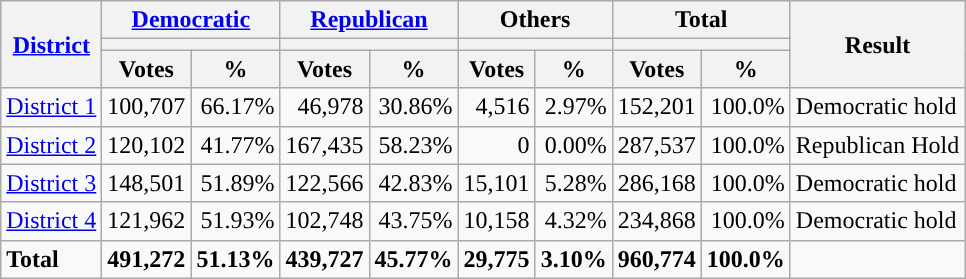<table class="wikitable plainrowheaders sortable" style="font-size:100%; text-align:right;">
<tr>
<th scope=col rowspan=3><a href='#'>District</a></th>
<th scope=col colspan=2><a href='#'>Democratic</a></th>
<th scope=col colspan=2><a href='#'>Republican</a></th>
<th scope=col colspan=2>Others</th>
<th scope=col colspan=2>Total</th>
<th scope=col rowspan=3>Result</th>
</tr>
<tr>
<th scope=col colspan=2 style="background:"></th>
<th scope=col colspan=2 style="background:"></th>
<th scope=col colspan=2></th>
<th scope=col colspan=2></th>
</tr>
<tr>
<th scope=col data-sort-type="number">Votes</th>
<th scope=col data-sort-type="number">%</th>
<th scope=col data-sort-type="number">Votes</th>
<th scope=col data-sort-type="number">%</th>
<th scope=col data-sort-type="number">Votes</th>
<th scope=col data-sort-type="number">%</th>
<th scope=col data-sort-type="number">Votes</th>
<th scope=col data-sort-type="number">%</th>
</tr>
<tr>
<td align=left><a href='#'>District 1</a></td>
<td>100,707</td>
<td>66.17%</td>
<td>46,978</td>
<td>30.86%</td>
<td>4,516</td>
<td>2.97%</td>
<td>152,201</td>
<td>100.0%</td>
<td align=left>Democratic hold</td>
</tr>
<tr>
<td align=left><a href='#'>District 2</a></td>
<td>120,102</td>
<td>41.77%</td>
<td>167,435</td>
<td>58.23%</td>
<td>0</td>
<td>0.00%</td>
<td>287,537</td>
<td>100.0%</td>
<td align=left>Republican Hold</td>
</tr>
<tr>
<td align=left><a href='#'>District 3</a></td>
<td>148,501</td>
<td>51.89%</td>
<td>122,566</td>
<td>42.83%</td>
<td>15,101</td>
<td>5.28%</td>
<td>286,168</td>
<td>100.0%</td>
<td align=left>Democratic hold</td>
</tr>
<tr>
<td align=left><a href='#'>District 4</a></td>
<td>121,962</td>
<td>51.93%</td>
<td>102,748</td>
<td>43.75%</td>
<td>10,158</td>
<td>4.32%</td>
<td>234,868</td>
<td>100.0%</td>
<td align=left>Democratic hold</td>
</tr>
<tr class="sortbottom" style="font-weight:bold">
<td align=left>Total</td>
<td>491,272</td>
<td>51.13%</td>
<td>439,727</td>
<td>45.77%</td>
<td>29,775</td>
<td>3.10%</td>
<td>960,774</td>
<td>100.0%</td>
<td></td>
</tr>
</table>
